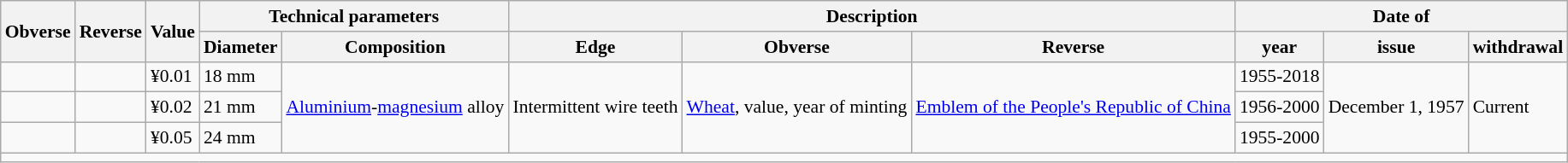<table class="wikitable" style="font-size: 90%">
<tr>
<th rowspan="2">Obverse</th>
<th rowspan="2">Reverse</th>
<th rowspan="2">Value</th>
<th colspan="2">Technical parameters</th>
<th colspan="3">Description</th>
<th colspan="3">Date of</th>
</tr>
<tr>
<th>Diameter</th>
<th>Composition</th>
<th>Edge</th>
<th>Obverse</th>
<th>Reverse</th>
<th>year</th>
<th>issue</th>
<th>withdrawal</th>
</tr>
<tr>
<td></td>
<td></td>
<td>¥0.01</td>
<td>18 mm</td>
<td rowspan="3"><a href='#'>Aluminium</a>-<a href='#'>magnesium</a> alloy</td>
<td rowspan="3">Intermittent wire teeth</td>
<td rowspan="3"><a href='#'>Wheat</a>, value, year of minting</td>
<td rowspan="3"><a href='#'>Emblem of the People's Republic of China</a></td>
<td>1955-2018</td>
<td rowspan="3">December 1, 1957</td>
<td rowspan="3">Current</td>
</tr>
<tr>
<td></td>
<td></td>
<td>¥0.02</td>
<td>21 mm</td>
<td>1956-2000</td>
</tr>
<tr>
<td></td>
<td></td>
<td>¥0.05</td>
<td>24 mm</td>
<td>1955-2000</td>
</tr>
<tr>
<td colspan="11"></td>
</tr>
</table>
